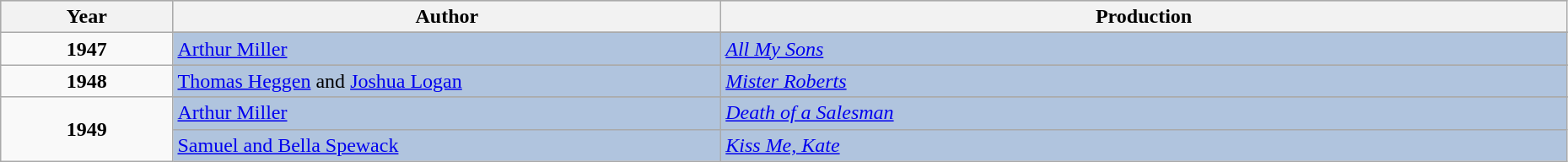<table class="wikitable" style="width:98%;">
<tr style="background:#bebebe;">
<th style="width:11%;">Year</th>
<th style="width:35%;">Author</th>
<th style="width:54%;">Production</th>
</tr>
<tr>
<td rowspan="2" align="center"><strong>1947</strong><br></td>
</tr>
<tr style="background:#B0C4DE">
<td><a href='#'>Arthur Miller</a></td>
<td><em><a href='#'>All My Sons</a></em></td>
</tr>
<tr>
<td rowspan="2" align="center"><strong>1948</strong><br></td>
</tr>
<tr style="background:#B0C4DE">
<td><a href='#'>Thomas Heggen</a> and <a href='#'>Joshua Logan</a></td>
<td><em><a href='#'>Mister Roberts</a></em></td>
</tr>
<tr>
<td rowspan="3" align="center"><strong>1949</strong><br></td>
</tr>
<tr style="background:#B0C4DE">
<td><a href='#'>Arthur Miller</a></td>
<td><em><a href='#'>Death of a Salesman</a></em></td>
</tr>
<tr style="background:#B0C4DE">
<td><a href='#'>Samuel and Bella Spewack</a></td>
<td><em><a href='#'>Kiss Me, Kate</a></em></td>
</tr>
</table>
